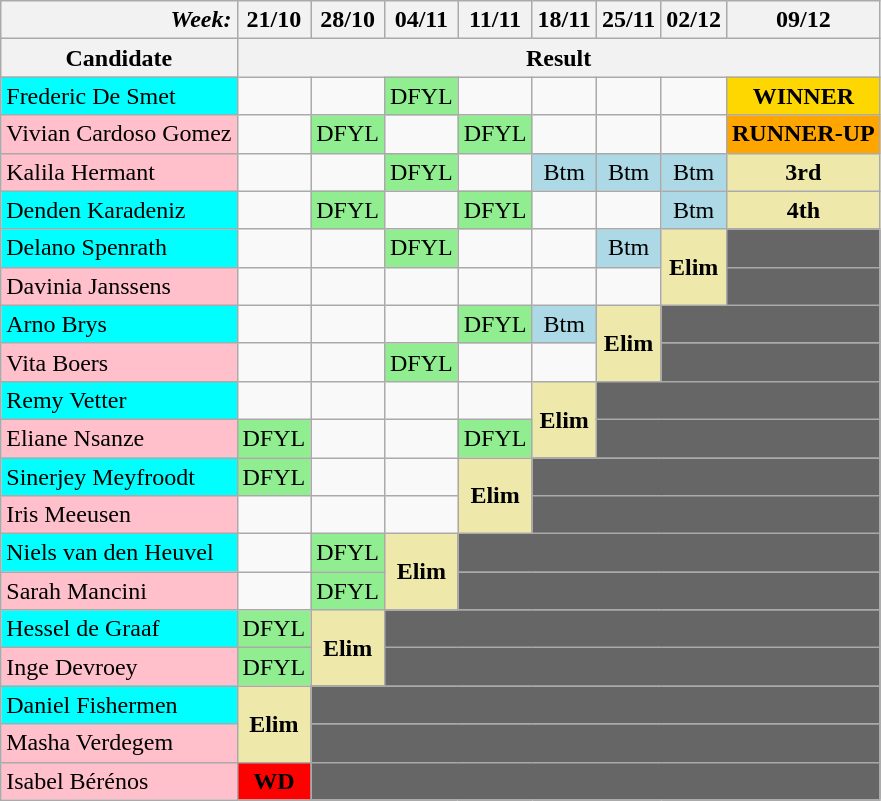<table Class = "wikitable">
<tr>
<th style="text-align:right;"><em> Week:</em></th>
<th>21/10</th>
<th>28/10</th>
<th>04/11</th>
<th>11/11</th>
<th>18/11</th>
<th>25/11</th>
<th>02/12</th>
<th colspan="3" style="text-align:center;">09/12</th>
</tr>
<tr>
<th style="text-align:center;">Candidate</th>
<th colspan="10" style="text-align:center;">Result</th>
</tr>
<tr>
<td Style = "background: cyan;">Frederic De Smet</td>
<td></td>
<td></td>
<td style="background:lightgreen; text-align:center;">DFYL</td>
<td></td>
<td></td>
<td></td>
<td></td>
<td style="background:gold; text-align:center;"><strong>WINNER</strong></td>
</tr>
<tr>
<td Style = "background: pink;">Vivian Cardoso Gomez</td>
<td></td>
<td style="background:lightgreen; text-align:center;">DFYL</td>
<td></td>
<td style="background:lightgreen; text-align:center;">DFYL</td>
<td></td>
<td></td>
<td></td>
<td style="background:orange; text-align:center;"><strong>RUNNER-UP</strong></td>
</tr>
<tr>
<td Style = "background: pink;">Kalila Hermant</td>
<td></td>
<td></td>
<td style="background:lightgreen; text-align:center;">DFYL</td>
<td></td>
<td style="background:lightblue; text-align:center;">Btm</td>
<td style="background:lightblue; text-align:center;">Btm</td>
<td style="background:lightblue; text-align:center;">Btm</td>
<td style="background:palegoldenrod; text-align:center;"><strong>3rd</strong></td>
</tr>
<tr>
<td Style = "background: cyan;">Denden Karadeniz</td>
<td></td>
<td style="background:lightgreen; text-align:center;">DFYL</td>
<td></td>
<td style="background:lightgreen; text-align:center;">DFYL</td>
<td></td>
<td></td>
<td style="background:lightblue; text-align:center;">Btm</td>
<td style="background:palegoldenrod; text-align:center;"><strong>4th</strong></td>
</tr>
<tr>
<td Style = "background: cyan;">Delano Spenrath</td>
<td></td>
<td></td>
<td style="background:lightgreen; text-align:center;">DFYL</td>
<td></td>
<td></td>
<td style="background:lightblue; text-align:center;">Btm</td>
<td rowspan="2"  style="background:palegoldenrod; text-align:center;"><strong>Elim</strong></td>
<td colspan="1" style="background:#666;"></td>
</tr>
<tr>
<td Style = "background: pink;">Davinia Janssens</td>
<td></td>
<td></td>
<td></td>
<td></td>
<td></td>
<td></td>
<td colspan="1" style="background:#666;"></td>
</tr>
<tr>
<td Style = "background: cyan;">Arno Brys</td>
<td></td>
<td></td>
<td></td>
<td style="background:lightgreen; text-align:center;">DFYL</td>
<td style="background:lightblue; text-align:center;">Btm</td>
<td rowspan="2"  style="background:palegoldenrod; text-align:center;"><strong>Elim</strong></td>
<td colspan="2" style="background:#666;"></td>
</tr>
<tr>
<td Style = "background: pink;">Vita Boers</td>
<td></td>
<td></td>
<td style="background:lightgreen; text-align:center;">DFYL</td>
<td></td>
<td></td>
<td colspan="2" style="background:#666;"></td>
</tr>
<tr>
<td Style = "background: cyan;">Remy Vetter</td>
<td></td>
<td></td>
<td></td>
<td></td>
<td rowspan="2"  style="background:palegoldenrod; text-align:center;"><strong>Elim</strong></td>
<td colspan="3" style="background:#666;"></td>
</tr>
<tr>
<td Style = "background: pink;">Eliane Nsanze</td>
<td style="background:lightgreen; text-align:center;">DFYL</td>
<td></td>
<td></td>
<td style="background:lightgreen; text-align:center;">DFYL</td>
<td colspan="3" style="background:#666;"></td>
</tr>
<tr>
<td Style = "background: cyan;">Sinerjey Meyfroodt</td>
<td style="background:lightgreen; text-align:center;">DFYL</td>
<td></td>
<td></td>
<td rowspan="2"  style="background:palegoldenrod; text-align:center;"><strong>Elim</strong></td>
<td colspan="4" style="background:#666;"></td>
</tr>
<tr>
<td Style = "background: pink;">Iris Meeusen</td>
<td></td>
<td></td>
<td></td>
<td colspan="4" style="background:#666;"></td>
</tr>
<tr>
<td Style = "background: cyan;">Niels van den Heuvel</td>
<td></td>
<td style="background:lightgreen; text-align:center;">DFYL</td>
<td rowspan="2"  style="background:palegoldenrod; text-align:center;"><strong>Elim</strong></td>
<td colspan="5" style="background:#666;"></td>
</tr>
<tr>
<td Style = "background: pink;">Sarah Mancini</td>
<td></td>
<td style="background:lightgreen; text-align:center;">DFYL</td>
<td colspan="5" style="background:#666;"></td>
</tr>
<tr>
<td Style = "background: cyan;">Hessel de Graaf</td>
<td style="background:lightgreen; text-align:center;">DFYL</td>
<td rowspan="2"  style="background:palegoldenrod; text-align:center;"><strong>Elim</strong></td>
<td colspan="6" style="background:#666;"></td>
</tr>
<tr>
<td Style = "background: pink;">Inge Devroey</td>
<td style="background:lightgreen; text-align:center;">DFYL</td>
<td colspan="6" style="background:#666;"></td>
</tr>
<tr>
<td Style = "background: cyan;">Daniel Fishermen</td>
<td rowspan="2"  style="background:palegoldenrod; text-align:center;"><strong>Elim</strong></td>
<td colspan="7" style="background:#666;"></td>
</tr>
<tr>
<td Style = "background: pink;">Masha Verdegem</td>
<td colspan="7" style="background:#666;"></td>
</tr>
<tr>
<td Style = "background: pink;">Isabel Bérénos</td>
<td style="background:red;text-align:center;"><strong>WD</strong></td>
<td colspan="7" style="background:#666;"></td>
</tr>
</table>
